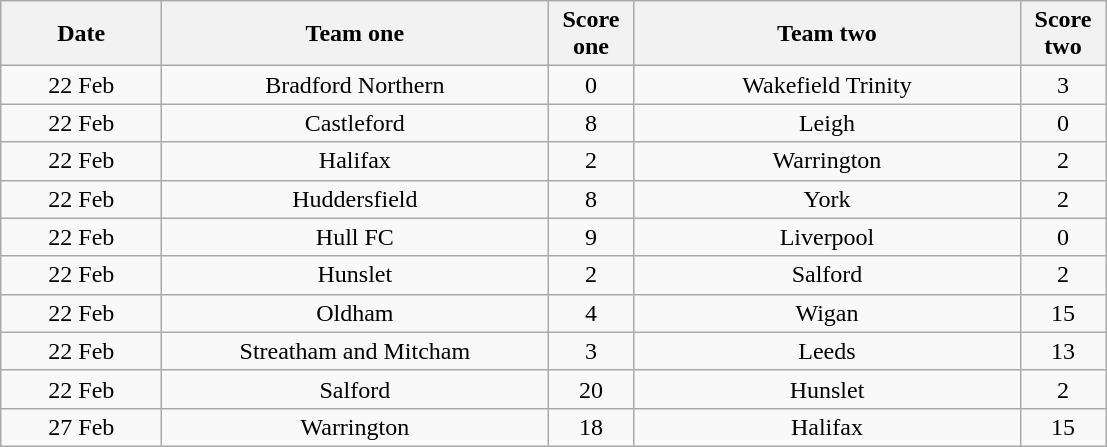<table class="wikitable" style="text-align: center">
<tr>
<th width=100>Date</th>
<th width=250>Team one</th>
<th width=50>Score one</th>
<th width=250>Team two</th>
<th width=50>Score two</th>
</tr>
<tr>
<td>22 Feb</td>
<td>Bradford Northern</td>
<td>0</td>
<td>Wakefield Trinity</td>
<td>3</td>
</tr>
<tr>
<td>22 Feb</td>
<td>Castleford</td>
<td>8</td>
<td>Leigh</td>
<td>0</td>
</tr>
<tr>
<td>22 Feb</td>
<td>Halifax</td>
<td>2</td>
<td>Warrington</td>
<td>2</td>
</tr>
<tr>
<td>22 Feb</td>
<td>Huddersfield</td>
<td>8</td>
<td>York</td>
<td>2</td>
</tr>
<tr>
<td>22 Feb</td>
<td>Hull FC</td>
<td>9</td>
<td>Liverpool</td>
<td>0</td>
</tr>
<tr>
<td>22 Feb</td>
<td>Hunslet</td>
<td>2</td>
<td>Salford</td>
<td>2</td>
</tr>
<tr>
<td>22 Feb</td>
<td>Oldham</td>
<td>4</td>
<td>Wigan</td>
<td>15</td>
</tr>
<tr>
<td>22 Feb</td>
<td>Streatham and Mitcham</td>
<td>3</td>
<td>Leeds</td>
<td>13</td>
</tr>
<tr>
<td>22 Feb</td>
<td>Salford</td>
<td>20</td>
<td>Hunslet</td>
<td>2</td>
</tr>
<tr>
<td>27 Feb</td>
<td>Warrington</td>
<td>18</td>
<td>Halifax</td>
<td>15</td>
</tr>
</table>
